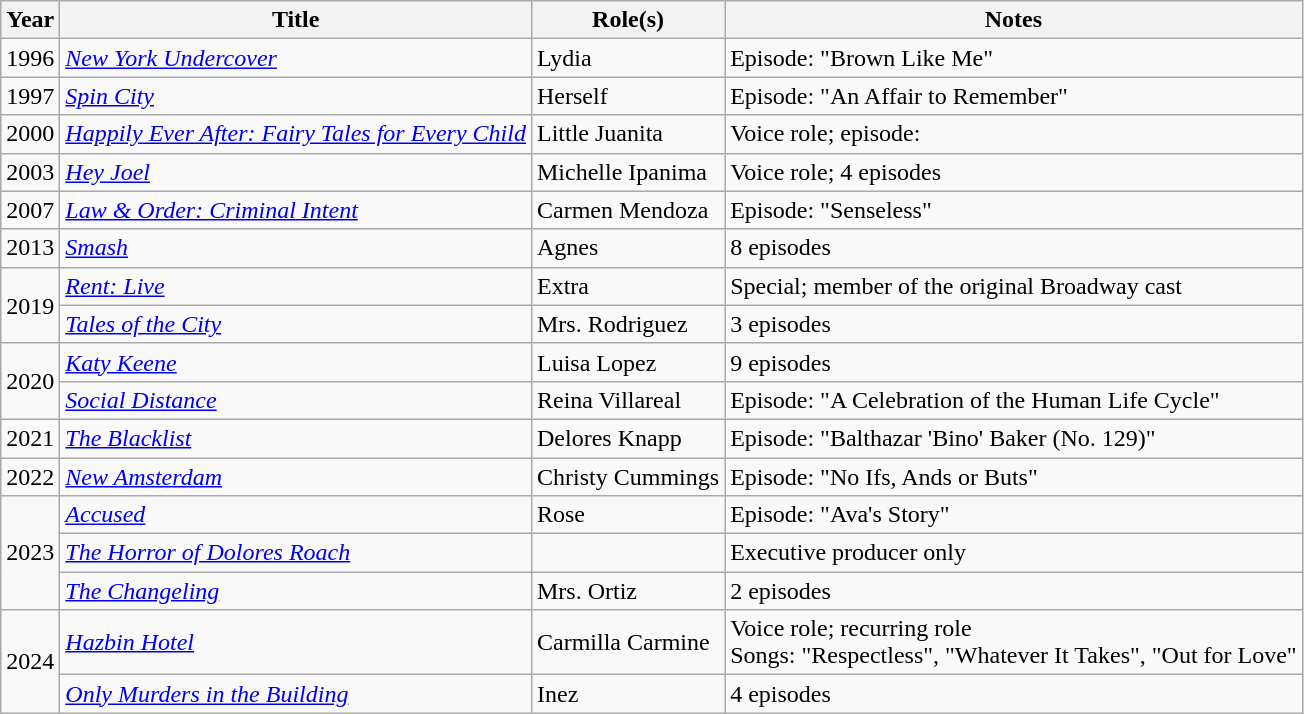<table class="wikitable plainrowheaders sortable">
<tr>
<th scope="col">Year</th>
<th scope="col">Title</th>
<th scope="col">Role(s)</th>
<th scope="col" class="unsortable">Notes</th>
</tr>
<tr>
<td>1996</td>
<td><em><a href='#'>New York Undercover</a></em></td>
<td>Lydia</td>
<td>Episode: "Brown Like Me"</td>
</tr>
<tr>
<td>1997</td>
<td><em><a href='#'>Spin City</a></em></td>
<td>Herself</td>
<td>Episode: "An Affair to Remember"</td>
</tr>
<tr>
<td>2000</td>
<td><em><a href='#'>Happily Ever After: Fairy Tales for Every Child</a></em></td>
<td>Little Juanita</td>
<td>Voice role; episode: </td>
</tr>
<tr>
<td>2003</td>
<td><em><a href='#'>Hey Joel</a></em></td>
<td>Michelle Ipanima</td>
<td>Voice role; 4 episodes</td>
</tr>
<tr>
<td>2007</td>
<td><em><a href='#'>Law & Order: Criminal Intent</a></em></td>
<td>Carmen Mendoza</td>
<td>Episode: "Senseless"</td>
</tr>
<tr>
<td>2013</td>
<td><em><a href='#'>Smash</a></em></td>
<td>Agnes</td>
<td>8 episodes</td>
</tr>
<tr>
<td rowspan="2">2019</td>
<td><em><a href='#'>Rent: Live</a></em></td>
<td>Extra</td>
<td>Special; member of the original Broadway cast</td>
</tr>
<tr>
<td><em><a href='#'>Tales of the City</a></em></td>
<td>Mrs. Rodriguez</td>
<td>3 episodes</td>
</tr>
<tr>
<td rowspan="2">2020</td>
<td><em><a href='#'>Katy Keene</a></em></td>
<td>Luisa Lopez</td>
<td>9 episodes</td>
</tr>
<tr>
<td><em><a href='#'>Social Distance</a></em></td>
<td>Reina Villareal</td>
<td>Episode: "A Celebration of the Human Life Cycle"</td>
</tr>
<tr>
<td>2021</td>
<td><em><a href='#'>The Blacklist</a></em></td>
<td>Delores Knapp</td>
<td>Episode: "Balthazar 'Bino' Baker (No. 129)"</td>
</tr>
<tr>
<td>2022</td>
<td><em><a href='#'>New Amsterdam</a></em></td>
<td>Christy Cummings</td>
<td>Episode: "No Ifs, Ands or Buts"</td>
</tr>
<tr>
<td rowspan="3">2023</td>
<td><em><a href='#'>Accused</a></em></td>
<td>Rose</td>
<td>Episode: "Ava's Story"</td>
</tr>
<tr>
<td><em><a href='#'>The Horror of Dolores Roach</a></em></td>
<td></td>
<td>Executive producer only</td>
</tr>
<tr>
<td><em><a href='#'>The Changeling</a></em></td>
<td>Mrs. Ortiz</td>
<td>2 episodes</td>
</tr>
<tr>
<td rowspan="2">2024</td>
<td><em><a href='#'>Hazbin Hotel</a></em></td>
<td>Carmilla Carmine</td>
<td>Voice role; recurring role<br>Songs: "Respectless", "Whatever It Takes", "Out for Love"</td>
</tr>
<tr>
<td><em><a href='#'>Only Murders in the Building</a></em></td>
<td>Inez</td>
<td>4 episodes</td>
</tr>
</table>
